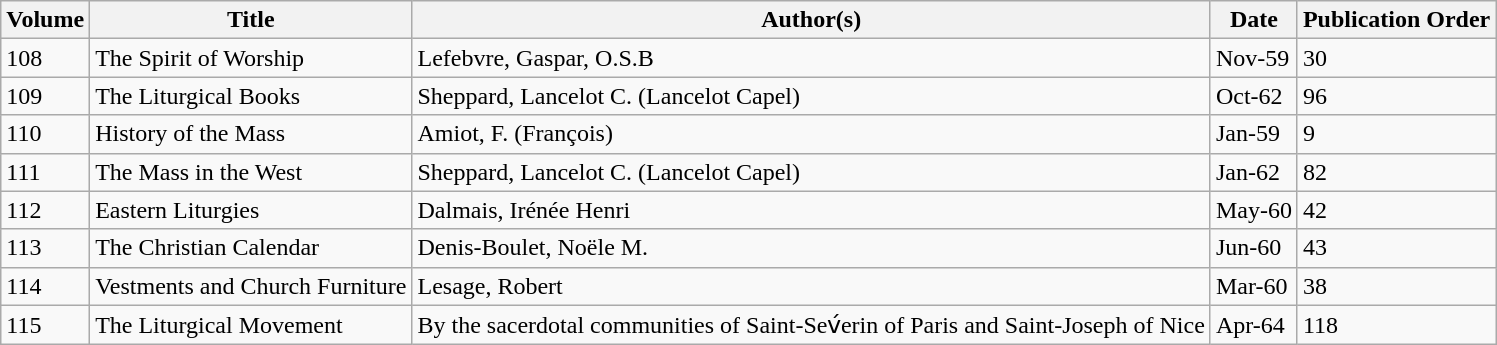<table class="wikitable">
<tr>
<th>Volume</th>
<th>Title</th>
<th>Author(s)</th>
<th>Date</th>
<th>Publication Order</th>
</tr>
<tr>
<td>108</td>
<td>The Spirit of Worship</td>
<td>Lefebvre, Gaspar, O.S.B</td>
<td>Nov-59</td>
<td>30</td>
</tr>
<tr>
<td>109</td>
<td>The Liturgical Books</td>
<td>Sheppard, Lancelot C. (Lancelot Capel)</td>
<td>Oct-62</td>
<td>96</td>
</tr>
<tr>
<td>110</td>
<td>History of the Mass</td>
<td>Amiot, F. (François)</td>
<td>Jan-59</td>
<td>9</td>
</tr>
<tr>
<td>111</td>
<td>The Mass in the West</td>
<td>Sheppard, Lancelot C. (Lancelot Capel)</td>
<td>Jan-62</td>
<td>82</td>
</tr>
<tr>
<td>112</td>
<td>Eastern Liturgies</td>
<td>Dalmais, Irénée Henri</td>
<td>May-60</td>
<td>42</td>
</tr>
<tr>
<td>113</td>
<td>The Christian Calendar</td>
<td>Denis-Boulet, Noële M.</td>
<td>Jun-60</td>
<td>43</td>
</tr>
<tr>
<td>114</td>
<td>Vestments and Church Furniture</td>
<td>Lesage, Robert</td>
<td>Mar-60</td>
<td>38</td>
</tr>
<tr>
<td>115</td>
<td>The Liturgical Movement</td>
<td>By the sacerdotal communities of Saint-Sev́erin of Paris and Saint-Joseph of Nice</td>
<td>Apr-64</td>
<td>118</td>
</tr>
</table>
